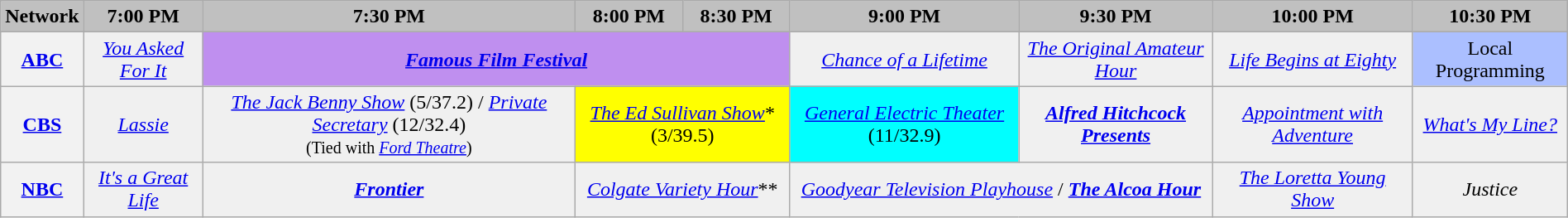<table class="wikitable" style="width:100%;margin-right:0;text-align:center">
<tr>
<th style="background-color:#C0C0C0;text-align:center">Network</th>
<th style="background-color:#C0C0C0;text-align:center">7:00 PM</th>
<th style="background-color:#C0C0C0;text-align:center">7:30 PM</th>
<th style="background-color:#C0C0C0;text-align:center">8:00 PM</th>
<th style="background-color:#C0C0C0;text-align:center">8:30 PM</th>
<th style="background-color:#C0C0C0;text-align:center">9:00 PM</th>
<th style="background-color:#C0C0C0;text-align:center">9:30 PM</th>
<th style="background-color:#C0C0C0;text-align:center">10:00 PM</th>
<th style="background-color:#C0C0C0;text-align:center">10:30 PM</th>
</tr>
<tr>
<th bgcolor="#C0C0C0"><a href='#'>ABC</a></th>
<td bgcolor="#F0F0F0"><em><a href='#'>You Asked For It</a></em></td>
<td bgcolor="#bf8fef" colspan="3"><strong><em><a href='#'>Famous Film Festival</a></em></strong></td>
<td bgcolor="#F0F0F0"><em><a href='#'>Chance of a Lifetime</a></em></td>
<td bgcolor="#F0F0F0"><em><a href='#'>The Original Amateur Hour</a></em></td>
<td bgcolor="#F0F0F0"><em><a href='#'>Life Begins at Eighty</a></em></td>
<td bgcolor="#abbfff">Local Programming</td>
</tr>
<tr>
<th bgcolor="#C0C0C0"><a href='#'>CBS</a></th>
<td bgcolor="#F0F0F0"><em><a href='#'>Lassie</a></em></td>
<td bgcolor="#F0F0F0"><span><em><a href='#'>The Jack Benny Show</a></em> (5/37.2)</span> / <span><em><a href='#'>Private Secretary</a></em> (12/32.4)<br><small>(Tied with <em><a href='#'>Ford Theatre</a></em>)</small></span></td>
<td bgcolor="#FFFF00" colspan="2"><em><a href='#'>The Ed Sullivan Show</a></em>* (3/39.5)</td>
<td bgcolor="#00FFFF"><em><a href='#'>General Electric Theater</a></em> (11/32.9)</td>
<td bgcolor="#F0F0F0"><strong><em><a href='#'>Alfred Hitchcock Presents</a></em></strong></td>
<td bgcolor="#F0F0F0"><em><a href='#'>Appointment with Adventure</a></em></td>
<td bgcolor="#F0F0F0"><em><a href='#'>What's My Line?</a></em></td>
</tr>
<tr>
<th bgcolor="#C0C0C0"><a href='#'>NBC</a></th>
<td bgcolor="#F0F0F0"><em><a href='#'>It's a Great Life</a></em></td>
<td bgcolor="#F0F0F0"><strong><em><a href='#'>Frontier</a></em></strong></td>
<td bgcolor="#F0F0F0" colspan="2"><em><a href='#'>Colgate Variety Hour</a></em>**</td>
<td bgcolor="#F0F0F0" colspan="2"><em><a href='#'>Goodyear Television Playhouse</a></em> / <strong><em><a href='#'>The Alcoa Hour</a></em></strong></td>
<td bgcolor="#F0F0F0"><em><a href='#'>The Loretta Young Show</a></em></td>
<td bgcolor="#F0F0F0"><em>Justice</em></td>
</tr>
</table>
